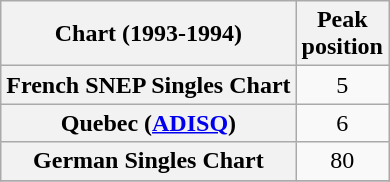<table class="wikitable sortable plainrowheaders">
<tr>
<th>Chart (1993-1994)</th>
<th>Peak<br>position</th>
</tr>
<tr>
<th scope="row">French SNEP Singles Chart</th>
<td align="center">5</td>
</tr>
<tr>
<th scope="row">Quebec (<a href='#'>ADISQ</a>)</th>
<td align="center">6</td>
</tr>
<tr>
<th scope="row">German Singles Chart</th>
<td align="center">80</td>
</tr>
<tr>
</tr>
</table>
